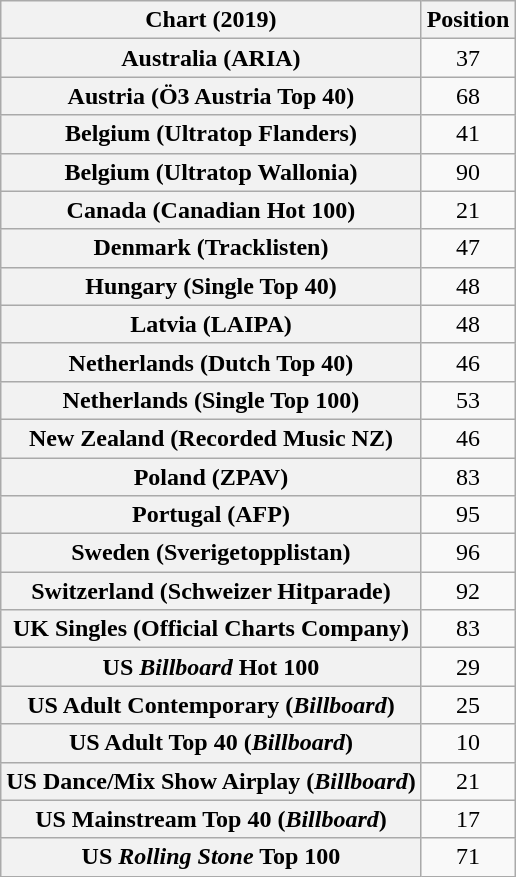<table class="wikitable sortable plainrowheaders" style="text-align:center">
<tr>
<th scope="col">Chart (2019)</th>
<th scope="col">Position</th>
</tr>
<tr>
<th scope="row">Australia (ARIA)</th>
<td>37</td>
</tr>
<tr>
<th scope="row">Austria (Ö3 Austria Top 40)</th>
<td>68</td>
</tr>
<tr>
<th scope="row">Belgium (Ultratop Flanders)</th>
<td>41</td>
</tr>
<tr>
<th scope="row">Belgium (Ultratop Wallonia)</th>
<td>90</td>
</tr>
<tr>
<th scope="row">Canada (Canadian Hot 100)</th>
<td>21</td>
</tr>
<tr>
<th scope="row">Denmark (Tracklisten)</th>
<td>47</td>
</tr>
<tr>
<th scope="row">Hungary (Single Top 40)</th>
<td>48</td>
</tr>
<tr>
<th scope="row">Latvia (LAIPA)</th>
<td>48</td>
</tr>
<tr>
<th scope="row">Netherlands (Dutch Top 40)</th>
<td>46</td>
</tr>
<tr>
<th scope="row">Netherlands (Single Top 100)</th>
<td>53</td>
</tr>
<tr>
<th scope="row">New Zealand (Recorded Music NZ)</th>
<td>46</td>
</tr>
<tr>
<th scope="row">Poland (ZPAV)</th>
<td>83</td>
</tr>
<tr>
<th scope="row">Portugal (AFP)</th>
<td>95</td>
</tr>
<tr>
<th scope="row">Sweden (Sverigetopplistan)</th>
<td>96</td>
</tr>
<tr>
<th scope="row">Switzerland (Schweizer Hitparade)</th>
<td>92</td>
</tr>
<tr>
<th scope="row">UK Singles (Official Charts Company)</th>
<td>83</td>
</tr>
<tr>
<th scope="row">US <em>Billboard</em> Hot 100</th>
<td>29</td>
</tr>
<tr>
<th scope="row">US Adult Contemporary (<em>Billboard</em>)</th>
<td>25</td>
</tr>
<tr>
<th scope="row">US Adult Top 40 (<em>Billboard</em>)</th>
<td>10</td>
</tr>
<tr>
<th scope="row">US Dance/Mix Show Airplay (<em>Billboard</em>)</th>
<td>21</td>
</tr>
<tr>
<th scope="row">US Mainstream Top 40 (<em>Billboard</em>)</th>
<td>17</td>
</tr>
<tr>
<th scope="row">US <em>Rolling Stone</em> Top 100</th>
<td>71</td>
</tr>
</table>
